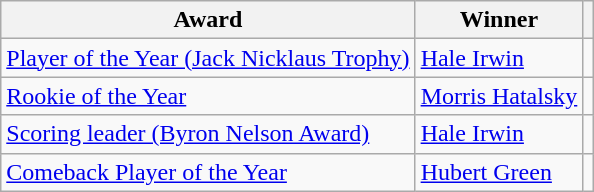<table class="wikitable">
<tr>
<th>Award</th>
<th>Winner</th>
<th></th>
</tr>
<tr>
<td><a href='#'>Player of the Year (Jack Nicklaus Trophy)</a></td>
<td> <a href='#'>Hale Irwin</a></td>
<td></td>
</tr>
<tr>
<td><a href='#'>Rookie of the Year</a></td>
<td> <a href='#'>Morris Hatalsky</a></td>
<td></td>
</tr>
<tr>
<td><a href='#'>Scoring leader (Byron Nelson Award)</a></td>
<td> <a href='#'>Hale Irwin</a></td>
<td></td>
</tr>
<tr>
<td><a href='#'>Comeback Player of the Year</a></td>
<td> <a href='#'>Hubert Green</a></td>
<td></td>
</tr>
</table>
